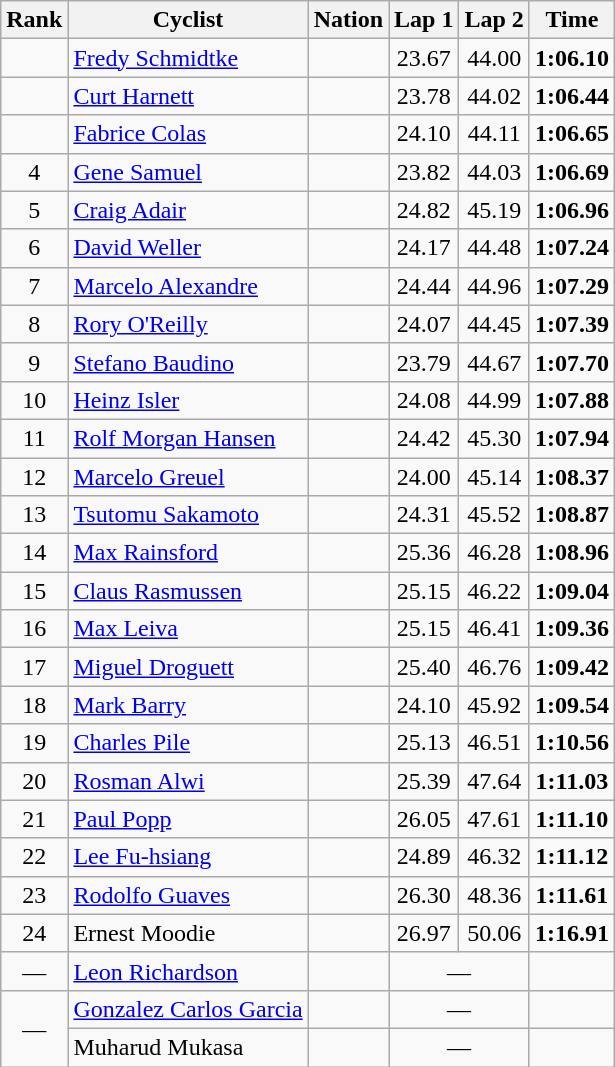<table class="wikitable sortable" style="text-align:center">
<tr>
<th>Rank</th>
<th>Cyclist</th>
<th>Nation</th>
<th>Lap 1</th>
<th>Lap 2</th>
<th>Time</th>
</tr>
<tr>
<td></td>
<td align=left><a href='#'>Fredy Schmidtke</a></td>
<td align=left></td>
<td>23.67</td>
<td>44.00</td>
<td><strong>1:06.10</strong></td>
</tr>
<tr>
<td></td>
<td align=left><a href='#'>Curt Harnett</a></td>
<td align=left></td>
<td>23.78</td>
<td>44.02</td>
<td><strong>1:06.44</strong></td>
</tr>
<tr>
<td></td>
<td align=left><a href='#'>Fabrice Colas</a></td>
<td align=left></td>
<td>24.10</td>
<td>44.11</td>
<td><strong>1:06.65</strong></td>
</tr>
<tr>
<td>4</td>
<td align=left><a href='#'>Gene Samuel</a></td>
<td align=left></td>
<td>23.82</td>
<td>44.03</td>
<td><strong>1:06.69</strong></td>
</tr>
<tr>
<td>5</td>
<td align=left><a href='#'>Craig Adair</a></td>
<td align=left></td>
<td>24.82</td>
<td>45.19</td>
<td><strong>1:06.96</strong></td>
</tr>
<tr>
<td>6</td>
<td align=left><a href='#'>David Weller</a></td>
<td align=left></td>
<td>24.17</td>
<td>44.48</td>
<td><strong>1:07.24</strong></td>
</tr>
<tr>
<td>7</td>
<td align=left><a href='#'>Marcelo Alexandre</a></td>
<td align=left></td>
<td>24.44</td>
<td>44.96</td>
<td><strong>1:07.29</strong></td>
</tr>
<tr>
<td>8</td>
<td align=left><a href='#'>Rory O'Reilly</a></td>
<td align=left></td>
<td>24.07</td>
<td>44.45</td>
<td><strong>1:07.39</strong></td>
</tr>
<tr>
<td>9</td>
<td align=left><a href='#'>Stefano Baudino</a></td>
<td align=left></td>
<td>23.79</td>
<td>44.67</td>
<td><strong>1:07.70</strong></td>
</tr>
<tr>
<td>10</td>
<td align=left><a href='#'>Heinz Isler</a></td>
<td align=left></td>
<td>24.08</td>
<td>44.99</td>
<td><strong>1:07.88</strong></td>
</tr>
<tr>
<td>11</td>
<td align=left><a href='#'>Rolf Morgan Hansen</a></td>
<td align=left></td>
<td>24.42</td>
<td>45.30</td>
<td><strong>1:07.94</strong></td>
</tr>
<tr>
<td>12</td>
<td align=left><a href='#'>Marcelo Greuel</a></td>
<td align=left></td>
<td>24.00</td>
<td>45.14</td>
<td><strong>1:08.37</strong></td>
</tr>
<tr>
<td>13</td>
<td align=left><a href='#'>Tsutomu Sakamoto</a></td>
<td align=left></td>
<td>24.31</td>
<td>45.52</td>
<td><strong>1:08.87</strong></td>
</tr>
<tr>
<td>14</td>
<td align=left><a href='#'>Max Rainsford</a></td>
<td align=left></td>
<td>25.36</td>
<td>46.28</td>
<td><strong>1:08.96</strong></td>
</tr>
<tr>
<td>15</td>
<td align=left><a href='#'>Claus Rasmussen</a></td>
<td align=left></td>
<td>25.15</td>
<td>46.22</td>
<td><strong>1:09.04</strong></td>
</tr>
<tr>
<td>16</td>
<td align=left><a href='#'>Max Leiva</a></td>
<td align=left></td>
<td>25.15</td>
<td>46.41</td>
<td><strong>1:09.36</strong></td>
</tr>
<tr>
<td>17</td>
<td align=left><a href='#'>Miguel Droguett</a></td>
<td align=left></td>
<td>25.40</td>
<td>46.76</td>
<td><strong>1:09.42</strong></td>
</tr>
<tr>
<td>18</td>
<td align=left><a href='#'>Mark Barry</a></td>
<td align=left></td>
<td>24.10</td>
<td>45.92</td>
<td><strong>1:09.54</strong></td>
</tr>
<tr>
<td>19</td>
<td align=left><a href='#'>Charles Pile</a></td>
<td align=left></td>
<td>25.13</td>
<td>46.51</td>
<td><strong>1:10.56</strong></td>
</tr>
<tr>
<td>20</td>
<td align=left><a href='#'>Rosman Alwi</a></td>
<td align=left></td>
<td>25.39</td>
<td>47.64</td>
<td><strong>1:11.03</strong></td>
</tr>
<tr>
<td>21</td>
<td align=left><a href='#'>Paul Popp</a></td>
<td align=left></td>
<td>26.05</td>
<td>47.61</td>
<td><strong>1:11.10</strong></td>
</tr>
<tr>
<td>22</td>
<td align=left><a href='#'>Lee Fu-hsiang</a></td>
<td align=left></td>
<td>24.89</td>
<td>46.32</td>
<td><strong>1:11.12</strong></td>
</tr>
<tr>
<td>23</td>
<td align=left><a href='#'>Rodolfo Guaves</a></td>
<td align=left></td>
<td>26.30</td>
<td>48.36</td>
<td><strong>1:11.61</strong></td>
</tr>
<tr>
<td>24</td>
<td align=left>Ernest Moodie</td>
<td align=left></td>
<td>26.97</td>
<td>50.06</td>
<td><strong>1:16.91</strong></td>
</tr>
<tr>
<td data-sort-value=25>—</td>
<td align=left><a href='#'>Leon Richardson</a></td>
<td align=left></td>
<td colspan=2 data-sort-value=89.99>—</td>
<td data-sort-value=8:99.99></td>
</tr>
<tr>
<td rowspan=2 data-sort-value=26>—</td>
<td align=left><a href='#'>Gonzalez Carlos Garcia</a></td>
<td align=left></td>
<td colspan=2 data-sort-value=99.99>—</td>
<td data-sort-value=9:99.99></td>
</tr>
<tr>
<td align=left>Muharud Mukasa</td>
<td align=left></td>
<td colspan=2 data-sort-value=99.99>—</td>
<td data-sort-value=9:99.99></td>
</tr>
</table>
